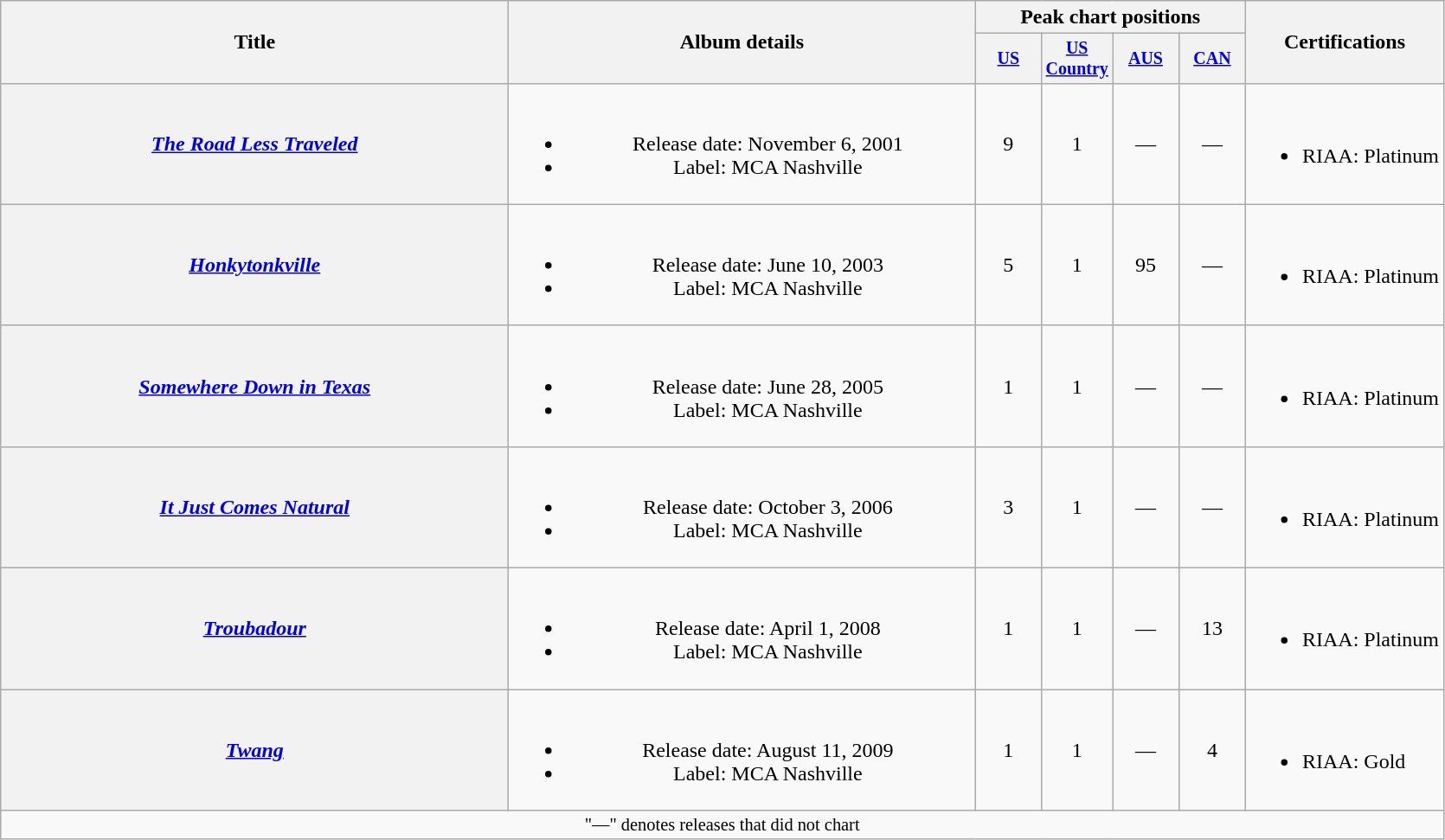<table class="wikitable plainrowheaders" style="text-align:center;">
<tr>
<th rowspan="2" style="width:24em;">Title</th>
<th rowspan="2" style="width:22em;">Album details</th>
<th colspan="4">Peak chart positions</th>
<th rowspan="2">Certifications</th>
</tr>
<tr style="font-size:smaller;">
<th width="45"><a href='#'>US</a><br></th>
<th width="45"><a href='#'>US Country</a><br></th>
<th width="45"><a href='#'>AUS</a><br></th>
<th width="45"><a href='#'>CAN</a><br></th>
</tr>
<tr>
<th scope="row"><em><a href='#'>The Road Less Traveled</a></em></th>
<td><br><ul><li>Release date: November 6, 2001</li><li>Label: MCA Nashville</li></ul></td>
<td>9</td>
<td>1</td>
<td>—</td>
<td>—</td>
<td align="left"><br><ul><li>RIAA: Platinum</li></ul></td>
</tr>
<tr>
<th scope="row"><em><a href='#'>Honkytonkville</a></em></th>
<td><br><ul><li>Release date: June 10, 2003</li><li>Label: MCA Nashville</li></ul></td>
<td>5</td>
<td>1</td>
<td>95</td>
<td>—</td>
<td align="left"><br><ul><li>RIAA: Platinum</li></ul></td>
</tr>
<tr>
<th scope="row"><em><a href='#'>Somewhere Down in Texas</a></em></th>
<td><br><ul><li>Release date: June 28, 2005</li><li>Label: MCA Nashville</li></ul></td>
<td>1</td>
<td>1</td>
<td>—</td>
<td>—</td>
<td align="left"><br><ul><li>RIAA: Platinum</li></ul></td>
</tr>
<tr>
<th scope="row"><em><a href='#'>It Just Comes Natural</a></em></th>
<td><br><ul><li>Release date: October 3, 2006</li><li>Label: MCA Nashville</li></ul></td>
<td>3</td>
<td>1</td>
<td>—</td>
<td>—</td>
<td align="left"><br><ul><li>RIAA: Platinum</li></ul></td>
</tr>
<tr>
<th scope="row"><em><a href='#'>Troubadour</a></em></th>
<td><br><ul><li>Release date: April 1, 2008</li><li>Label: MCA Nashville</li></ul></td>
<td>1</td>
<td>1</td>
<td>—</td>
<td>13</td>
<td align="left"><br><ul><li>RIAA: Platinum</li></ul></td>
</tr>
<tr>
<th scope="row"><em><a href='#'>Twang</a></em></th>
<td><br><ul><li>Release date: August 11, 2009</li><li>Label: MCA Nashville</li></ul></td>
<td>1</td>
<td>1</td>
<td>—</td>
<td>4</td>
<td align="left"><br><ul><li>RIAA: Gold</li></ul></td>
</tr>
<tr>
<td colspan="7" style="font-size:85%">"—" denotes releases that did not chart</td>
</tr>
</table>
